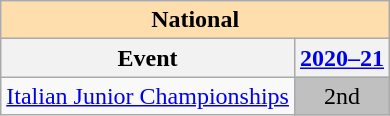<table class="wikitable" style="text-align:center">
<tr>
<th colspan=2 align=center style="background-color: #ffdead; ">National</th>
</tr>
<tr>
<th>Event</th>
<th><a href='#'>2020–21</a></th>
</tr>
<tr>
<td align=left><a href='#'>Italian Junior Championships</a></td>
<td bgcolor=silver>2nd</td>
</tr>
</table>
